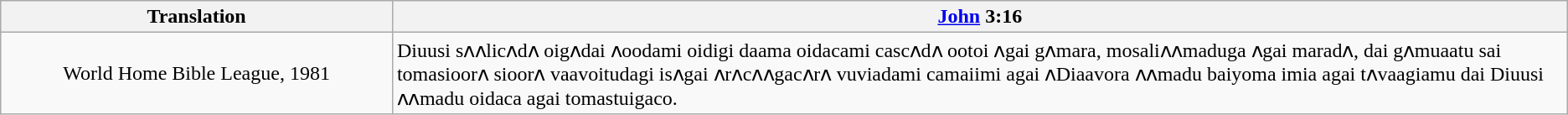<table class="wikitable">
<tr>
<th align="center" width="25%">Translation</th>
<th><a href='#'>John</a> 3:16</th>
</tr>
<tr>
<td align="center">World Home Bible League, 1981</td>
<td>Diuusi sʌʌlicʌdʌ oigʌdai ʌoodami oidigi daama oidacami cascʌdʌ ootoi ʌgai gʌmara, mosaliʌʌmaduga ʌgai maradʌ, dai gʌmuaatu sai tomasioorʌ sioorʌ vaavoitudagi isʌgai ʌrʌcʌʌgacʌrʌ vuviadami camaiimi agai ʌDiaavora ʌʌmadu baiyoma imia agai tʌvaagiamu dai Diuusi ʌʌmadu oidaca agai tomastuigaco.</td>
</tr>
</table>
